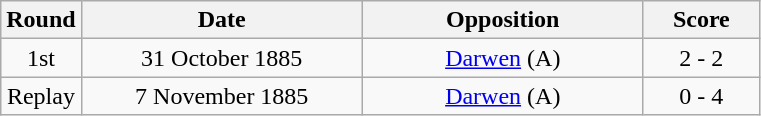<table class="wikitable plainrowheaders" style="text-align:center;margin:0">
<tr>
<th scope="col" style="width:25px">Round</th>
<th scope="col" style="width:180px">Date</th>
<th scope="col" style="width:180px">Opposition</th>
<th scope="col" style="width:70px">Score</th>
</tr>
<tr>
<td scope="row" style="text-align:center">1st</td>
<td>31 October 1885</td>
<td><a href='#'>Darwen</a> (A)</td>
<td>2 - 2</td>
</tr>
<tr>
<td>Replay</td>
<td>7 November 1885</td>
<td><a href='#'>Darwen</a> (A)</td>
<td>0 - 4</td>
</tr>
</table>
